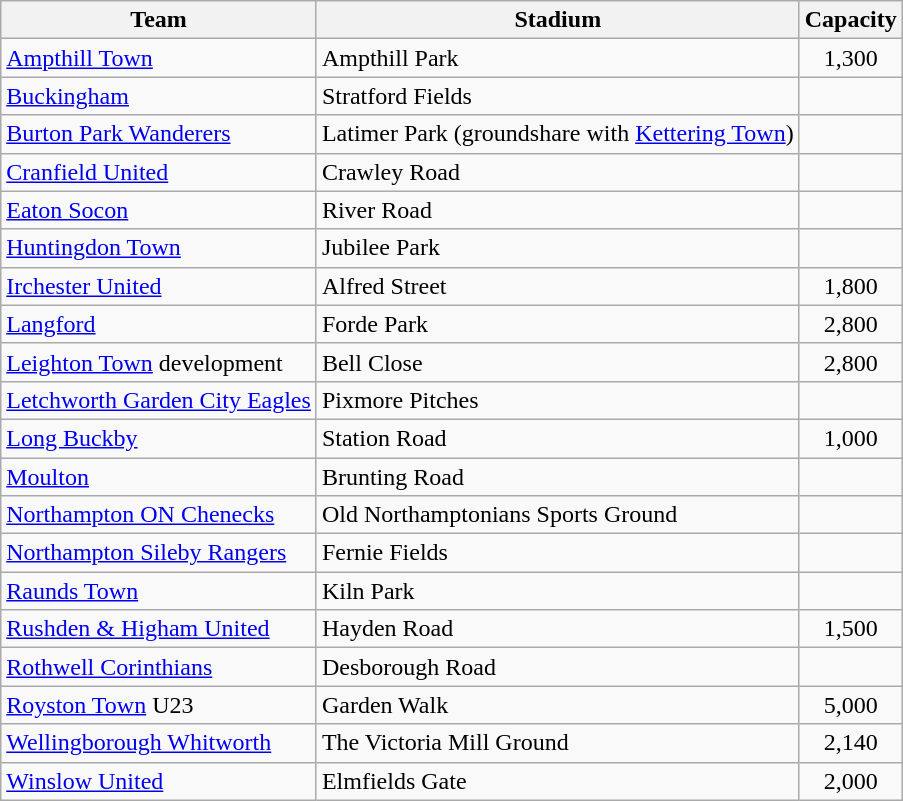<table class="wikitable sortable">
<tr>
<th>Team</th>
<th>Stadium</th>
<th>Capacity</th>
</tr>
<tr>
<td><a href='#'>Ampthill Town</a></td>
<td>Ampthill Park</td>
<td align="center">1,300</td>
</tr>
<tr>
<td><a href='#'>Buckingham</a></td>
<td>Stratford Fields</td>
<td align="center"></td>
</tr>
<tr>
<td><a href='#'>Burton Park Wanderers</a></td>
<td>Latimer Park (groundshare with <a href='#'>Kettering Town</a>)</td>
<td align="center"></td>
</tr>
<tr>
<td><a href='#'>Cranfield United</a></td>
<td>Crawley Road</td>
<td align="center"></td>
</tr>
<tr>
<td><a href='#'>Eaton Socon</a></td>
<td>River Road</td>
<td align="center"></td>
</tr>
<tr>
<td><a href='#'>Huntingdon Town</a></td>
<td>Jubilee Park</td>
<td align="center"></td>
</tr>
<tr>
<td><a href='#'>Irchester United</a></td>
<td>Alfred Street</td>
<td align="center">1,800</td>
</tr>
<tr>
<td><a href='#'>Langford</a></td>
<td>Forde Park</td>
<td align="center">2,800</td>
</tr>
<tr>
<td><a href='#'>Leighton Town</a> development</td>
<td>Bell Close</td>
<td align="center">2,800</td>
</tr>
<tr>
<td><a href='#'>Letchworth Garden City Eagles</a></td>
<td>Pixmore Pitches</td>
<td align="center"></td>
</tr>
<tr>
<td><a href='#'>Long Buckby</a></td>
<td>Station Road</td>
<td align="center">1,000</td>
</tr>
<tr>
<td><a href='#'>Moulton</a></td>
<td>Brunting Road</td>
<td align="center"></td>
</tr>
<tr>
<td><a href='#'>Northampton ON Chenecks</a></td>
<td>Old Northamptonians Sports Ground</td>
<td align="center"></td>
</tr>
<tr>
<td><a href='#'>Northampton Sileby Rangers</a></td>
<td>Fernie Fields</td>
<td align="center"></td>
</tr>
<tr>
<td><a href='#'>Raunds Town</a></td>
<td>Kiln Park</td>
<td align="center"></td>
</tr>
<tr>
<td><a href='#'>Rushden & Higham United</a></td>
<td>Hayden Road</td>
<td align="center">1,500</td>
</tr>
<tr>
<td><a href='#'>Rothwell Corinthians</a></td>
<td>Desborough Road</td>
<td align="center"></td>
</tr>
<tr>
<td><a href='#'>Royston Town</a> U23</td>
<td>Garden Walk</td>
<td align="center">5,000</td>
</tr>
<tr>
<td><a href='#'>Wellingborough Whitworth</a></td>
<td>The Victoria Mill Ground</td>
<td align="center">2,140</td>
</tr>
<tr>
<td><a href='#'>Winslow United</a></td>
<td>Elmfields Gate</td>
<td align="center">2,000</td>
</tr>
</table>
